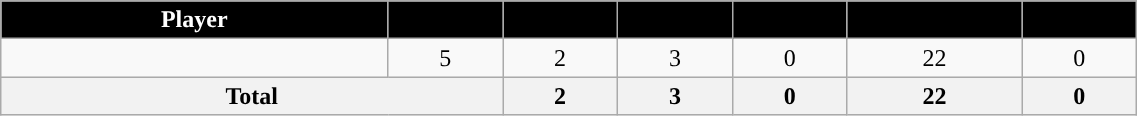<table class="wikitable sortable" style="width:60%; text-align:center;">
<tr>
<th style="color:white; background:#000000; ">Player</th>
<th style="color:white; background:#000000; "></th>
<th style="color:white; background:#000000; "></th>
<th style="color:white; background:#000000; "></th>
<th style="color:white; background:#000000; "></th>
<th style="color:white; background:#000000; "></th>
<th style="color:white; background:#000000; "></th>
</tr>
<tr>
<td></td>
<td>5</td>
<td>2</td>
<td>3</td>
<td>0</td>
<td>22</td>
<td>0</td>
</tr>
<tr class="sortbottom">
<th colspan=2>Total</th>
<th>2</th>
<th>3</th>
<th>0</th>
<th>22</th>
<th>0</th>
</tr>
</table>
